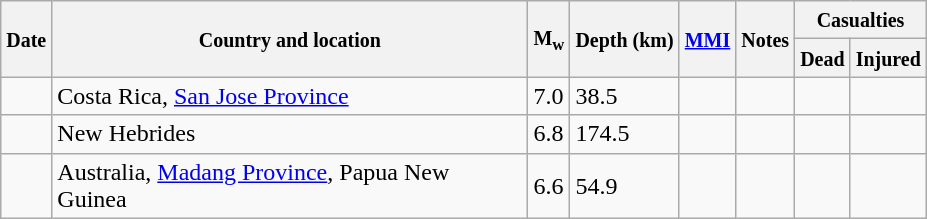<table class="wikitable sortable sort-under" style="border:1px black; margin-left:1em;">
<tr>
<th rowspan="2"><small>Date</small></th>
<th rowspan="2" style="width: 310px"><small>Country and location</small></th>
<th rowspan="2"><small>M<sub>w</sub></small></th>
<th rowspan="2"><small>Depth (km)</small></th>
<th rowspan="2"><small><a href='#'>MMI</a></small></th>
<th rowspan="2" class="unsortable"><small>Notes</small></th>
<th colspan="2"><small>Casualties</small></th>
</tr>
<tr>
<th><small>Dead</small></th>
<th><small>Injured</small></th>
</tr>
<tr>
<td></td>
<td>Costa Rica, <a href='#'>San Jose Province</a></td>
<td>7.0</td>
<td>38.5</td>
<td></td>
<td></td>
<td></td>
<td></td>
</tr>
<tr>
<td></td>
<td>New Hebrides</td>
<td>6.8</td>
<td>174.5</td>
<td></td>
<td></td>
<td></td>
<td></td>
</tr>
<tr>
<td></td>
<td>Australia, <a href='#'>Madang Province</a>, Papua New Guinea</td>
<td>6.6</td>
<td>54.9</td>
<td></td>
<td></td>
<td></td>
<td></td>
</tr>
</table>
